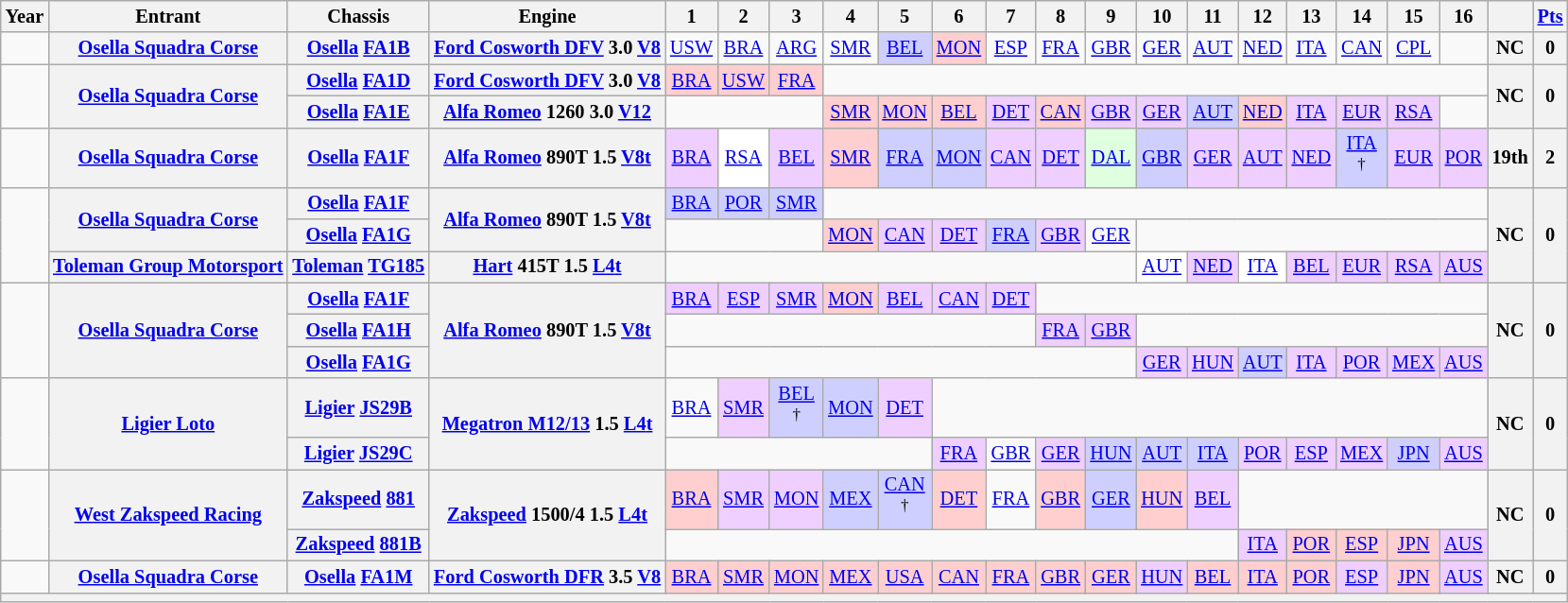<table class="wikitable" style="text-align:center; font-size:85%">
<tr>
<th>Year</th>
<th>Entrant</th>
<th>Chassis</th>
<th>Engine</th>
<th>1</th>
<th>2</th>
<th>3</th>
<th>4</th>
<th>5</th>
<th>6</th>
<th>7</th>
<th>8</th>
<th>9</th>
<th>10</th>
<th>11</th>
<th>12</th>
<th>13</th>
<th>14</th>
<th>15</th>
<th>16</th>
<th></th>
<th><a href='#'>Pts</a></th>
</tr>
<tr>
<td></td>
<th nowrap><a href='#'>Osella Squadra Corse</a></th>
<th nowrap><a href='#'>Osella</a> <a href='#'>FA1B</a></th>
<th nowrap><a href='#'>Ford Cosworth DFV</a> 3.0 <a href='#'>V8</a></th>
<td><a href='#'>USW</a></td>
<td><a href='#'>BRA</a></td>
<td><a href='#'>ARG</a></td>
<td><a href='#'>SMR</a></td>
<td style="background:#CFCFFF;"><a href='#'>BEL</a><br></td>
<td style="background:#FFCFCF;"><a href='#'>MON</a><br></td>
<td><a href='#'>ESP</a></td>
<td><a href='#'>FRA</a></td>
<td><a href='#'>GBR</a></td>
<td><a href='#'>GER</a></td>
<td><a href='#'>AUT</a></td>
<td><a href='#'>NED</a></td>
<td><a href='#'>ITA</a></td>
<td><a href='#'>CAN</a></td>
<td><a href='#'>CPL</a></td>
<td></td>
<th>NC</th>
<th>0</th>
</tr>
<tr>
<td rowspan=2></td>
<th rowspan=2 nowrap><a href='#'>Osella Squadra Corse</a></th>
<th nowrap><a href='#'>Osella</a> <a href='#'>FA1D</a></th>
<th nowrap><a href='#'>Ford Cosworth DFV</a> 3.0 <a href='#'>V8</a></th>
<td style="background:#FFCFCF;"><a href='#'>BRA</a><br></td>
<td style="background:#FFCFCF;"><a href='#'>USW</a><br></td>
<td style="background:#FFCFCF;"><a href='#'>FRA</a><br></td>
<td colspan=13></td>
<th rowspan=2>NC</th>
<th rowspan=2>0</th>
</tr>
<tr>
<th nowrap><a href='#'>Osella</a> <a href='#'>FA1E</a></th>
<th nowrap><a href='#'>Alfa Romeo</a> 1260 3.0 <a href='#'>V12</a></th>
<td colspan=3></td>
<td style="background:#FFCFCF;"><a href='#'>SMR</a><br></td>
<td style="background:#FFCFCF;"><a href='#'>MON</a><br></td>
<td style="background:#FFCFCF;"><a href='#'>BEL</a><br></td>
<td style="background:#EFCFFF;"><a href='#'>DET</a><br></td>
<td style="background:#FFCFCF;"><a href='#'>CAN</a><br></td>
<td style="background:#EFCFFF;"><a href='#'>GBR</a><br></td>
<td style="background:#EFCFFF;"><a href='#'>GER</a><br></td>
<td style="background:#CFCFFF;"><a href='#'>AUT</a><br></td>
<td style="background:#FFCFCF;"><a href='#'>NED</a><br></td>
<td style="background:#EFCFFF;"><a href='#'>ITA</a><br></td>
<td style="background:#EFCFFF;"><a href='#'>EUR</a><br></td>
<td style="background:#EFCFFF;"><a href='#'>RSA</a><br></td>
<td></td>
</tr>
<tr>
<td></td>
<th nowrap><a href='#'>Osella Squadra Corse</a></th>
<th nowrap><a href='#'>Osella</a> <a href='#'>FA1F</a></th>
<th nowrap><a href='#'>Alfa Romeo</a> 890T 1.5 <a href='#'>V8</a><a href='#'>t</a></th>
<td style="background:#EFCFFF;"><a href='#'>BRA</a><br></td>
<td style="background:#FFFFFF;"><a href='#'>RSA</a><br></td>
<td style="background:#EFCFFF;"><a href='#'>BEL</a><br></td>
<td style="background:#FFCFCF;"><a href='#'>SMR</a><br></td>
<td style="background:#CFCFFF;"><a href='#'>FRA</a><br></td>
<td style="background:#CFCFFF;"><a href='#'>MON</a><br></td>
<td style="background:#EFCFFF;"><a href='#'>CAN</a><br></td>
<td style="background:#EFCFFF;"><a href='#'>DET</a><br></td>
<td style="background:#DFFFDF;"><a href='#'>DAL</a><br></td>
<td style="background:#CFCFFF;"><a href='#'>GBR</a><br></td>
<td style="background:#EFCFFF;"><a href='#'>GER</a><br></td>
<td style="background:#EFCFFF;"><a href='#'>AUT</a><br></td>
<td style="background:#EFCFFF;"><a href='#'>NED</a><br></td>
<td style="background:#CFCFFF;"><a href='#'>ITA</a><br><sup>†</sup></td>
<td style="background:#EFCFFF;"><a href='#'>EUR</a><br></td>
<td style="background:#EFCFFF;"><a href='#'>POR</a><br></td>
<th>19th</th>
<th>2</th>
</tr>
<tr>
<td rowspan=3></td>
<th rowspan=2 nowrap><a href='#'>Osella Squadra Corse</a></th>
<th nowrap><a href='#'>Osella</a> <a href='#'>FA1F</a></th>
<th rowspan=2 nowrap><a href='#'>Alfa Romeo</a> 890T 1.5 <a href='#'>V8</a><a href='#'>t</a></th>
<td style="background:#CFCFFF;"><a href='#'>BRA</a><br></td>
<td style="background:#CFCFFF;"><a href='#'>POR</a><br></td>
<td style="background:#CFCFFF;"><a href='#'>SMR</a><br></td>
<td colspan=13></td>
<th rowspan=3>NC</th>
<th rowspan=3>0</th>
</tr>
<tr>
<th nowrap><a href='#'>Osella</a> <a href='#'>FA1G</a></th>
<td colspan=3></td>
<td style="background:#FFCFCF;"><a href='#'>MON</a><br></td>
<td style="background:#EFCFFF;"><a href='#'>CAN</a><br></td>
<td style="background:#EFCFFF;"><a href='#'>DET</a><br></td>
<td style="background:#CFCFFF;"><a href='#'>FRA</a><br></td>
<td style="background:#EFCFFF;"><a href='#'>GBR</a><br></td>
<td><a href='#'>GER</a></td>
<td colspan=7></td>
</tr>
<tr>
<th nowrap><a href='#'>Toleman Group Motorsport</a></th>
<th nowrap><a href='#'>Toleman</a> <a href='#'>TG185</a></th>
<th nowrap><a href='#'>Hart</a> 415T 1.5 <a href='#'>L4</a><a href='#'>t</a></th>
<td colspan=9></td>
<td style="background:#FFFFFF;"><a href='#'>AUT</a><br></td>
<td style="background:#EFCFFF;"><a href='#'>NED</a><br></td>
<td style="background:#FFFFFF;"><a href='#'>ITA</a><br></td>
<td style="background:#EFCFFF;"><a href='#'>BEL</a><br></td>
<td style="background:#EFCFFF;"><a href='#'>EUR</a><br></td>
<td style="background:#EFCFFF;"><a href='#'>RSA</a><br></td>
<td style="background:#EFCFFF;"><a href='#'>AUS</a><br></td>
</tr>
<tr>
<td rowspan=3></td>
<th rowspan=3 nowrap><a href='#'>Osella Squadra Corse</a></th>
<th nowrap><a href='#'>Osella</a> <a href='#'>FA1F</a></th>
<th rowspan=3 nowrap><a href='#'>Alfa Romeo</a> 890T 1.5 <a href='#'>V8</a><a href='#'>t</a></th>
<td style="background:#EFCFFF;"><a href='#'>BRA</a><br></td>
<td style="background:#EFCFFF;"><a href='#'>ESP</a><br></td>
<td style="background:#EFCFFF;"><a href='#'>SMR</a><br></td>
<td style="background:#FFCFCF;"><a href='#'>MON</a><br></td>
<td style="background:#EFCFFF;"><a href='#'>BEL</a><br></td>
<td style="background:#EFCFFF;"><a href='#'>CAN</a><br></td>
<td style="background:#EFCFFF;"><a href='#'>DET</a><br></td>
<td colspan=9></td>
<th rowspan=3>NC</th>
<th rowspan=3>0</th>
</tr>
<tr>
<th nowrap><a href='#'>Osella</a> <a href='#'>FA1H</a></th>
<td colspan=7></td>
<td style="background:#EFCFFF;"><a href='#'>FRA</a><br></td>
<td style="background:#EFCFFF;"><a href='#'>GBR</a><br></td>
<td colspan=7></td>
</tr>
<tr>
<th nowrap><a href='#'>Osella</a> <a href='#'>FA1G</a></th>
<td colspan=9></td>
<td style="background:#EFCFFF;"><a href='#'>GER</a><br></td>
<td style="background:#EFCFFF;"><a href='#'>HUN</a><br></td>
<td style="background:#CFCFFF;"><a href='#'>AUT</a><br></td>
<td style="background:#EFCFFF;"><a href='#'>ITA</a><br></td>
<td style="background:#EFCFFF;"><a href='#'>POR</a><br></td>
<td style="background:#EFCFFF;"><a href='#'>MEX</a><br></td>
<td style="background:#EFCFFF;"><a href='#'>AUS</a><br></td>
</tr>
<tr>
<td rowspan=2></td>
<th rowspan=2 nowrap><a href='#'>Ligier Loto</a></th>
<th nowrap><a href='#'>Ligier</a> <a href='#'>JS29B</a></th>
<th rowspan=2 nowrap><a href='#'>Megatron M12/13</a> 1.5 <a href='#'>L4</a><a href='#'>t</a></th>
<td><a href='#'>BRA</a></td>
<td style="background:#EFCFFF;"><a href='#'>SMR</a><br></td>
<td style="background:#CFCFFF;"><a href='#'>BEL</a><br><sup>†</sup></td>
<td style="background:#CFCFFF;"><a href='#'>MON</a><br></td>
<td style="background:#EFCFFF;"><a href='#'>DET</a><br></td>
<td colspan=11></td>
<th rowspan=2>NC</th>
<th rowspan=2>0</th>
</tr>
<tr>
<th nowrap><a href='#'>Ligier</a> <a href='#'>JS29C</a></th>
<td colspan=5></td>
<td style="background:#EFCFFF;"><a href='#'>FRA</a><br></td>
<td><a href='#'>GBR</a><br></td>
<td style="background:#EFCFFF;"><a href='#'>GER</a><br></td>
<td style="background:#CFCFFF;"><a href='#'>HUN</a><br></td>
<td style="background:#CFCFFF;"><a href='#'>AUT</a><br></td>
<td style="background:#CFCFFF;"><a href='#'>ITA</a><br></td>
<td style="background:#EFCFFF;"><a href='#'>POR</a><br></td>
<td style="background:#EFCFFF;"><a href='#'>ESP</a><br></td>
<td style="background:#EFCFFF;"><a href='#'>MEX</a><br></td>
<td style="background:#CFCFFF;"><a href='#'>JPN</a><br></td>
<td style="background:#EFCFFF;"><a href='#'>AUS</a><br></td>
</tr>
<tr>
<td rowspan=2></td>
<th rowspan=2 nowrap><a href='#'>West Zakspeed Racing</a></th>
<th nowrap><a href='#'>Zakspeed</a> <a href='#'>881</a></th>
<th rowspan=2 nowrap><a href='#'>Zakspeed</a> 1500/4 1.5 <a href='#'>L4</a><a href='#'>t</a></th>
<td style="background:#FFCFCF;"><a href='#'>BRA</a><br></td>
<td style="background:#EFCFFF;"><a href='#'>SMR</a><br></td>
<td style="background:#EFCFFF;"><a href='#'>MON</a><br></td>
<td style="background:#CFCFFF;"><a href='#'>MEX</a><br></td>
<td style="background:#CFCFFF;"><a href='#'>CAN</a><br><sup>†</sup></td>
<td style="background:#FFCFCF;"><a href='#'>DET</a><br></td>
<td><a href='#'>FRA</a><br></td>
<td style="background:#FFCFCF;"><a href='#'>GBR</a><br></td>
<td style="background:#CFCFFF;"><a href='#'>GER</a><br></td>
<td style="background:#FFCFCF;"><a href='#'>HUN</a><br></td>
<td style="background:#EFCFFF;"><a href='#'>BEL</a><br></td>
<td colspan=5></td>
<th rowspan=2>NC</th>
<th rowspan=2>0</th>
</tr>
<tr>
<th nowrap><a href='#'>Zakspeed</a> <a href='#'>881B</a></th>
<td colspan=11></td>
<td style="background:#EFCFFF;"><a href='#'>ITA</a><br></td>
<td style="background:#FFCFCF;"><a href='#'>POR</a><br></td>
<td style="background:#FFCFCF;"><a href='#'>ESP</a><br></td>
<td style="background:#FFCFCF;"><a href='#'>JPN</a><br></td>
<td style="background:#EFCFFF;"><a href='#'>AUS</a><br></td>
</tr>
<tr>
<td></td>
<th nowrap><a href='#'>Osella Squadra Corse</a></th>
<th nowrap><a href='#'>Osella</a> <a href='#'>FA1M</a></th>
<th nowrap><a href='#'>Ford Cosworth DFR</a> 3.5 <a href='#'>V8</a></th>
<td style="background:#FFCFCF;"><a href='#'>BRA</a><br></td>
<td style="background:#FFCFCF;"><a href='#'>SMR</a><br></td>
<td style="background:#FFCFCF;"><a href='#'>MON</a><br></td>
<td style="background:#FFCFCF;"><a href='#'>MEX</a><br></td>
<td style="background:#FFCFCF;"><a href='#'>USA</a><br></td>
<td style="background:#FFCFCF;"><a href='#'>CAN</a><br></td>
<td style="background:#FFCFCF;"><a href='#'>FRA</a><br></td>
<td style="background:#FFCFCF;"><a href='#'>GBR</a><br></td>
<td style="background:#FFCFCF;"><a href='#'>GER</a><br></td>
<td style="background:#EFCFFF;"><a href='#'>HUN</a><br></td>
<td style="background:#FFCFCF;"><a href='#'>BEL</a><br></td>
<td style="background:#FFCFCF;"><a href='#'>ITA</a><br></td>
<td style="background:#FFCFCF;"><a href='#'>POR</a><br></td>
<td style="background:#EFCFFF;"><a href='#'>ESP</a><br></td>
<td style="background:#FFCFCF;"><a href='#'>JPN</a><br></td>
<td style="background:#EFCFFF;"><a href='#'>AUS</a><br></td>
<th>NC</th>
<th>0</th>
</tr>
<tr>
<th colspan=22"></th>
</tr>
</table>
